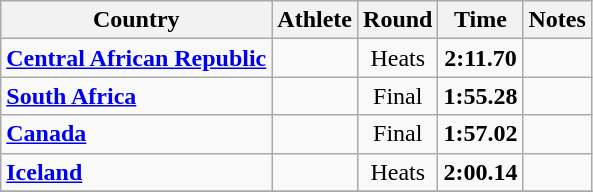<table class="wikitable sortable" style="text-align:center">
<tr>
<th>Country</th>
<th>Athlete</th>
<th>Round</th>
<th>Time</th>
<th>Notes</th>
</tr>
<tr>
<td align=left><strong><a href='#'>Central African Republic</a></strong></td>
<td align=left></td>
<td>Heats</td>
<td><strong>2:11.70</strong></td>
<td></td>
</tr>
<tr>
<td align=left><strong><a href='#'>South Africa</a></strong></td>
<td align=left></td>
<td>Final</td>
<td><strong>1:55.28</strong></td>
<td></td>
</tr>
<tr>
<td align=left><strong><a href='#'>Canada</a></strong></td>
<td align=left></td>
<td>Final</td>
<td><strong>1:57.02</strong></td>
<td></td>
</tr>
<tr>
<td align=left><strong><a href='#'>Iceland</a></strong></td>
<td align=left></td>
<td>Heats</td>
<td><strong>2:00.14</strong></td>
<td></td>
</tr>
<tr>
</tr>
</table>
